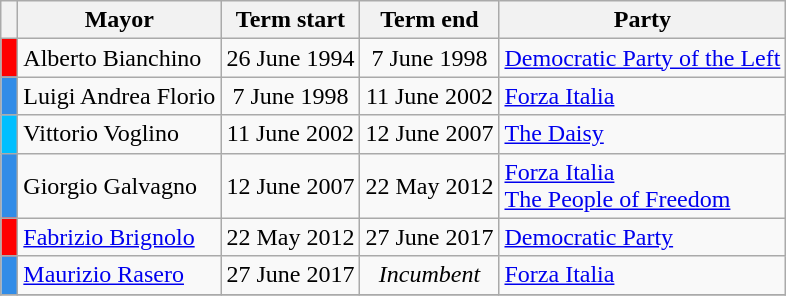<table class="wikitable">
<tr>
<th class=unsortable> </th>
<th>Mayor</th>
<th>Term start</th>
<th>Term end</th>
<th>Party</th>
</tr>
<tr>
<th style="background:#FF0000;"></th>
<td>Alberto Bianchino</td>
<td align=center>26 June 1994</td>
<td align=center>7 June 1998</td>
<td><a href='#'>Democratic Party of the Left</a></td>
</tr>
<tr>
<th style="background:#318CE7;"></th>
<td>Luigi Andrea Florio</td>
<td align=center>7 June 1998</td>
<td align=center>11 June 2002</td>
<td><a href='#'>Forza Italia</a></td>
</tr>
<tr>
<th style="background:#00BFFF;"></th>
<td>Vittorio Voglino</td>
<td align=center>11 June 2002</td>
<td align=center>12 June 2007</td>
<td><a href='#'>The Daisy</a></td>
</tr>
<tr>
<th style="background:#318CE7;"></th>
<td>Giorgio Galvagno</td>
<td align=center>12 June 2007</td>
<td align=center>22 May 2012</td>
<td><a href='#'>Forza Italia</a><br><a href='#'>The People of Freedom</a></td>
</tr>
<tr>
<th style="background:#FF0000;"></th>
<td><a href='#'>Fabrizio Brignolo</a></td>
<td align=center>22 May 2012</td>
<td align=center>27 June 2017</td>
<td><a href='#'>Democratic Party</a></td>
</tr>
<tr>
<th style="background:#318CE7;"></th>
<td><a href='#'>Maurizio Rasero</a></td>
<td align=center>27 June 2017</td>
<td align=center><em>Incumbent</em></td>
<td><a href='#'>Forza Italia</a></td>
</tr>
<tr>
</tr>
</table>
